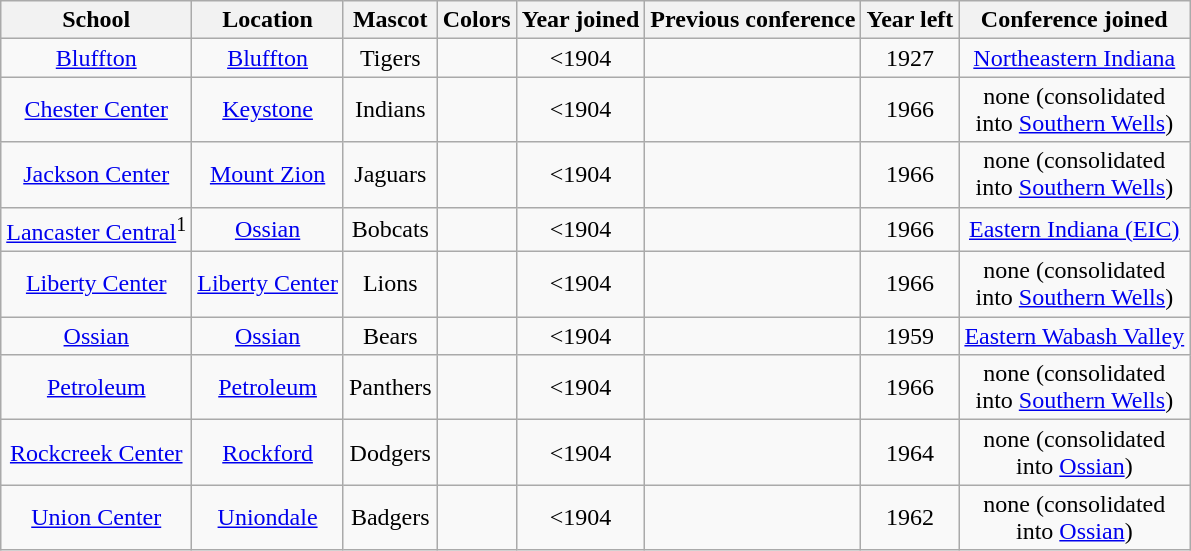<table class="wikitable" style="text-align:center;">
<tr>
<th>School</th>
<th>Location</th>
<th>Mascot</th>
<th>Colors</th>
<th>Year joined</th>
<th>Previous conference</th>
<th>Year left</th>
<th>Conference joined</th>
</tr>
<tr>
<td><a href='#'>Bluffton</a></td>
<td><a href='#'>Bluffton</a></td>
<td>Tigers</td>
<td> </td>
<td><1904</td>
<td></td>
<td>1927</td>
<td><a href='#'>Northeastern Indiana</a></td>
</tr>
<tr>
<td><a href='#'>Chester Center</a></td>
<td><a href='#'>Keystone</a></td>
<td>Indians</td>
<td> </td>
<td><1904</td>
<td></td>
<td>1966</td>
<td>none (consolidated<br>into <a href='#'>Southern Wells</a>)</td>
</tr>
<tr>
<td><a href='#'>Jackson Center</a></td>
<td><a href='#'>Mount Zion</a></td>
<td>Jaguars</td>
<td> </td>
<td><1904</td>
<td></td>
<td>1966</td>
<td>none (consolidated<br>into <a href='#'>Southern Wells</a>)</td>
</tr>
<tr>
<td><a href='#'>Lancaster Central</a><sup>1</sup></td>
<td><a href='#'>Ossian</a></td>
<td>Bobcats</td>
<td> </td>
<td><1904</td>
<td></td>
<td>1966</td>
<td><a href='#'>Eastern Indiana (EIC)</a></td>
</tr>
<tr>
<td><a href='#'>Liberty Center</a></td>
<td><a href='#'>Liberty Center</a></td>
<td>Lions</td>
<td> </td>
<td><1904</td>
<td></td>
<td>1966</td>
<td>none (consolidated<br>into <a href='#'>Southern Wells</a>)</td>
</tr>
<tr>
<td><a href='#'>Ossian</a></td>
<td><a href='#'>Ossian</a></td>
<td>Bears</td>
<td> </td>
<td><1904</td>
<td></td>
<td>1959</td>
<td><a href='#'>Eastern Wabash Valley</a></td>
</tr>
<tr>
<td><a href='#'>Petroleum</a></td>
<td><a href='#'>Petroleum</a></td>
<td>Panthers</td>
<td> </td>
<td><1904</td>
<td></td>
<td>1966</td>
<td>none (consolidated<br>into <a href='#'>Southern Wells</a>)</td>
</tr>
<tr>
<td><a href='#'>Rockcreek Center</a></td>
<td><a href='#'>Rockford</a></td>
<td>Dodgers</td>
<td> </td>
<td><1904</td>
<td></td>
<td>1964</td>
<td>none (consolidated<br>into <a href='#'>Ossian</a>)</td>
</tr>
<tr>
<td><a href='#'>Union Center</a></td>
<td><a href='#'>Uniondale</a></td>
<td>Badgers</td>
<td> </td>
<td><1904</td>
<td></td>
<td>1962</td>
<td>none (consolidated<br>into <a href='#'>Ossian</a>)</td>
</tr>
</table>
